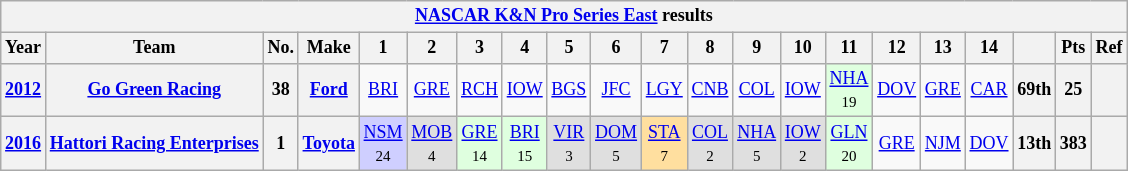<table class="wikitable" style="text-align:center; font-size:75%">
<tr>
<th colspan=45><a href='#'>NASCAR K&N Pro Series East</a> results</th>
</tr>
<tr>
<th>Year</th>
<th>Team</th>
<th>No.</th>
<th>Make</th>
<th>1</th>
<th>2</th>
<th>3</th>
<th>4</th>
<th>5</th>
<th>6</th>
<th>7</th>
<th>8</th>
<th>9</th>
<th>10</th>
<th>11</th>
<th>12</th>
<th>13</th>
<th>14</th>
<th></th>
<th>Pts</th>
<th>Ref</th>
</tr>
<tr>
<th><a href='#'>2012</a></th>
<th><a href='#'>Go Green Racing</a></th>
<th>38</th>
<th><a href='#'>Ford</a></th>
<td><a href='#'>BRI</a></td>
<td><a href='#'>GRE</a></td>
<td><a href='#'>RCH</a></td>
<td><a href='#'>IOW</a></td>
<td><a href='#'>BGS</a></td>
<td><a href='#'>JFC</a></td>
<td><a href='#'>LGY</a></td>
<td><a href='#'>CNB</a></td>
<td><a href='#'>COL</a></td>
<td><a href='#'>IOW</a></td>
<td style="background:#DFFFDF;"><a href='#'>NHA</a><br><small>19</small></td>
<td><a href='#'>DOV</a></td>
<td><a href='#'>GRE</a></td>
<td><a href='#'>CAR</a></td>
<th>69th</th>
<th>25</th>
<th></th>
</tr>
<tr>
<th><a href='#'>2016</a></th>
<th><a href='#'>Hattori Racing Enterprises</a></th>
<th>1</th>
<th><a href='#'>Toyota</a></th>
<td style="background:#CFCFFF;"><a href='#'>NSM</a><br><small>24</small></td>
<td style="background:#DFDFDF;"><a href='#'>MOB</a><br><small>4</small></td>
<td style="background:#DFFFDF;"><a href='#'>GRE</a><br><small>14</small></td>
<td style="background:#DFFFDF;"><a href='#'>BRI</a><br><small>15</small></td>
<td style="background:#DFDFDF;"><a href='#'>VIR</a><br><small>3</small></td>
<td style="background:#DFDFDF;"><a href='#'>DOM</a><br><small>5</small></td>
<td style="background:#FFDF9F;"><a href='#'>STA</a><br><small>7</small></td>
<td style="background:#DFDFDF;"><a href='#'>COL</a><br><small>2</small></td>
<td style="background:#DFDFDF;"><a href='#'>NHA</a><br><small>5</small></td>
<td style="background:#DFDFDF;"><a href='#'>IOW</a><br><small>2</small></td>
<td style="background:#DFFFDF;"><a href='#'>GLN</a><br><small>20</small></td>
<td><a href='#'>GRE</a></td>
<td><a href='#'>NJM</a></td>
<td><a href='#'>DOV</a></td>
<th>13th</th>
<th>383</th>
<th></th>
</tr>
</table>
